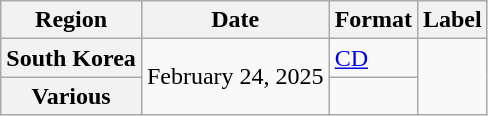<table class="wikitable plainrowheaders">
<tr>
<th scope="col">Region</th>
<th scope="col">Date</th>
<th scope="col">Format</th>
<th scope="col">Label</th>
</tr>
<tr>
<th scope="row">South Korea</th>
<td rowspan="2">February 24, 2025</td>
<td><a href='#'>CD</a></td>
<td rowspan="2"></td>
</tr>
<tr>
<th scope="row">Various </th>
<td></td>
</tr>
</table>
